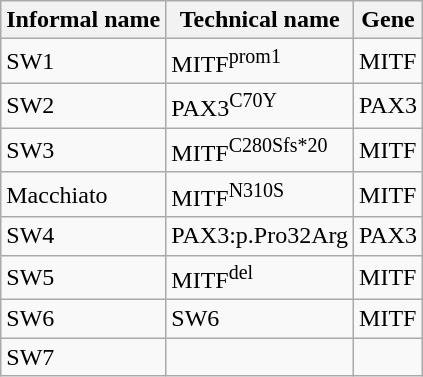<table class="wikitable">
<tr>
<th>Informal name</th>
<th>Technical name</th>
<th>Gene</th>
</tr>
<tr>
<td>SW1</td>
<td>MITF<sup>prom1</sup></td>
<td>MITF</td>
</tr>
<tr>
<td>SW2</td>
<td>PAX3<sup>C70Y</sup></td>
<td>PAX3</td>
</tr>
<tr>
<td>SW3</td>
<td>MITF<sup>C280Sfs*20</sup></td>
<td>MITF</td>
</tr>
<tr>
<td>Macchiato</td>
<td>MITF<sup>N310S</sup></td>
<td>MITF</td>
</tr>
<tr>
<td>SW4</td>
<td>PAX3:p.Pro32Arg</td>
<td>PAX3</td>
</tr>
<tr>
<td>SW5</td>
<td>MITF<sup>del</sup></td>
<td>MITF</td>
</tr>
<tr>
<td>SW6</td>
<td>SW6</td>
<td>MITF</td>
</tr>
<tr>
<td>SW7</td>
<td></td>
<td></td>
</tr>
</table>
